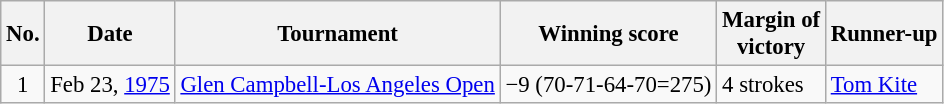<table class="wikitable" style="font-size:95%;">
<tr>
<th>No.</th>
<th>Date</th>
<th>Tournament</th>
<th>Winning score</th>
<th>Margin of<br>victory</th>
<th>Runner-up</th>
</tr>
<tr>
<td align=center>1</td>
<td align=right>Feb 23, <a href='#'>1975</a></td>
<td><a href='#'>Glen Campbell-Los Angeles Open</a></td>
<td>−9 (70-71-64-70=275)</td>
<td>4 strokes</td>
<td> <a href='#'>Tom Kite</a></td>
</tr>
</table>
